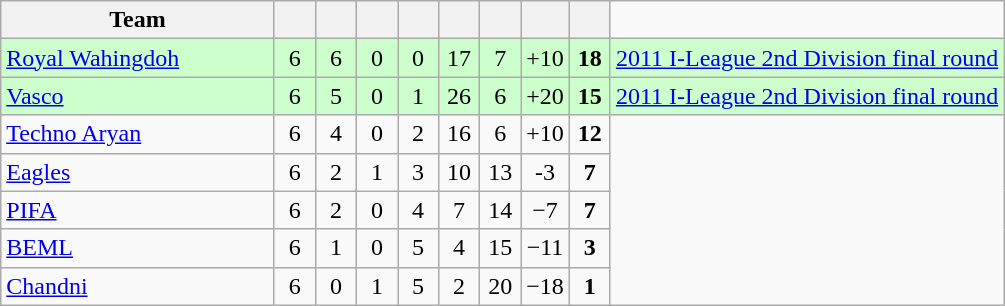<table class="wikitable" style="text-align:center">
<tr>
<th width="175">Team</th>
<th width="20"></th>
<th width="20"></th>
<th width="20"></th>
<th width="20"></th>
<th width="20"></th>
<th width="20"></th>
<th width="20"></th>
<th width="20"></th>
<td></td>
</tr>
<tr bgcolor="#ccffcc">
<td align=left><a href='#'>Royal Wahingdoh</a></td>
<td>6</td>
<td>6</td>
<td>0</td>
<td>0</td>
<td>17</td>
<td>7</td>
<td>+10</td>
<td><strong>18</strong></td>
<td><a href='#'>2011 I-League 2nd Division final round</a></td>
</tr>
<tr bgcolor="#ccffcc">
<td align=left><a href='#'>Vasco</a></td>
<td>6</td>
<td>5</td>
<td>0</td>
<td>1</td>
<td>26</td>
<td>6</td>
<td>+20</td>
<td><strong>15</strong></td>
<td><a href='#'>2011 I-League 2nd Division final round</a></td>
</tr>
<tr>
<td align=left><a href='#'>Techno Aryan</a></td>
<td>6</td>
<td>4</td>
<td>0</td>
<td>2</td>
<td>16</td>
<td>6</td>
<td>+10</td>
<td><strong>12</strong></td>
<td rowspan="5"></td>
</tr>
<tr>
<td align=left><a href='#'>Eagles</a></td>
<td>6</td>
<td>2</td>
<td>1</td>
<td>3</td>
<td>10</td>
<td>13</td>
<td>-3</td>
<td><strong>7</strong></td>
</tr>
<tr>
<td align=left><a href='#'>PIFA</a></td>
<td>6</td>
<td>2</td>
<td>0</td>
<td>4</td>
<td>7</td>
<td>14</td>
<td>−7</td>
<td><strong>7</strong></td>
</tr>
<tr>
<td align=left><a href='#'>BEML</a></td>
<td>6</td>
<td>1</td>
<td>0</td>
<td>5</td>
<td>4</td>
<td>15</td>
<td>−11</td>
<td><strong>3</strong></td>
</tr>
<tr>
<td align=left><a href='#'>Chandni</a></td>
<td>6</td>
<td>0</td>
<td>1</td>
<td>5</td>
<td>2</td>
<td>20</td>
<td>−18</td>
<td><strong>1</strong></td>
</tr>
</table>
